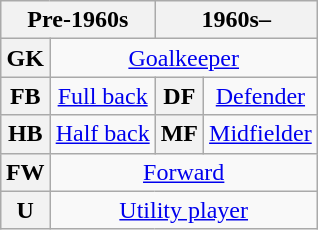<table class="wikitable plainrowheaders" style="text-align:center;margin-left:1em;float:right">
<tr>
<th colspan="2" scope="col">Pre-1960s</th>
<th colspan="2" scope="col">1960s–</th>
</tr>
<tr>
<th>GK</th>
<td colspan="3"><a href='#'>Goalkeeper</a></td>
</tr>
<tr>
<th>FB</th>
<td><a href='#'>Full back</a></td>
<th>DF</th>
<td><a href='#'>Defender</a></td>
</tr>
<tr>
<th>HB</th>
<td><a href='#'>Half back</a></td>
<th>MF</th>
<td><a href='#'>Midfielder</a></td>
</tr>
<tr>
<th>FW</th>
<td colspan="3"><a href='#'>Forward</a></td>
</tr>
<tr>
<th>U</th>
<td colspan="3"><a href='#'>Utility player</a></td>
</tr>
</table>
